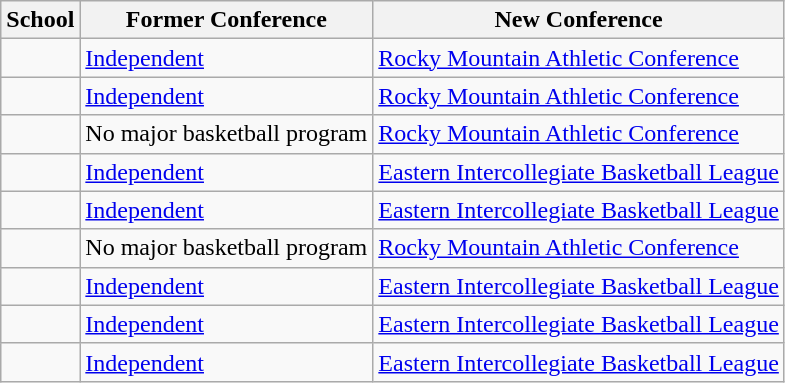<table class="wikitable sortable">
<tr>
<th>School</th>
<th>Former Conference</th>
<th>New Conference</th>
</tr>
<tr>
<td></td>
<td><a href='#'>Independent</a></td>
<td><a href='#'>Rocky Mountain Athletic Conference</a></td>
</tr>
<tr>
<td></td>
<td><a href='#'>Independent</a></td>
<td><a href='#'>Rocky Mountain Athletic Conference</a></td>
</tr>
<tr>
<td></td>
<td>No major basketball program</td>
<td><a href='#'>Rocky Mountain Athletic Conference</a></td>
</tr>
<tr>
<td></td>
<td><a href='#'>Independent</a></td>
<td><a href='#'>Eastern Intercollegiate Basketball League</a></td>
</tr>
<tr>
<td></td>
<td><a href='#'>Independent</a></td>
<td><a href='#'>Eastern Intercollegiate Basketball League</a></td>
</tr>
<tr>
<td></td>
<td>No major basketball program</td>
<td><a href='#'>Rocky Mountain Athletic Conference</a></td>
</tr>
<tr>
<td></td>
<td><a href='#'>Independent</a></td>
<td><a href='#'>Eastern Intercollegiate Basketball League</a></td>
</tr>
<tr>
<td></td>
<td><a href='#'>Independent</a></td>
<td><a href='#'>Eastern Intercollegiate Basketball League</a></td>
</tr>
<tr>
<td></td>
<td><a href='#'>Independent</a></td>
<td><a href='#'>Eastern Intercollegiate Basketball League</a></td>
</tr>
</table>
